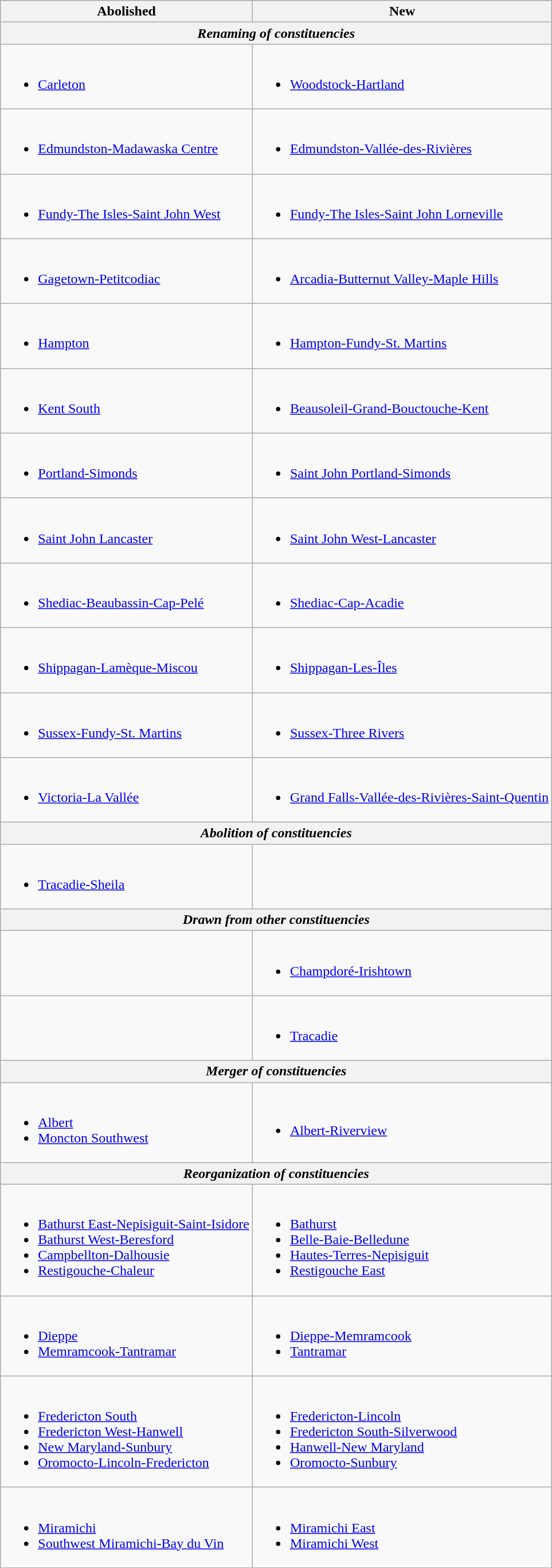<table class="wikitable">
<tr>
<th>Abolished</th>
<th>New</th>
</tr>
<tr>
<th colspan="2"><em>Renaming of constituencies</em></th>
</tr>
<tr>
<td><br><ul><li><a href='#'>Carleton</a></li></ul></td>
<td><br><ul><li><a href='#'>Woodstock-Hartland</a></li></ul></td>
</tr>
<tr>
<td><br><ul><li><a href='#'>Edmundston-Madawaska Centre</a></li></ul></td>
<td><br><ul><li><a href='#'>Edmundston-Vallée-des-Rivières</a></li></ul></td>
</tr>
<tr>
<td><br><ul><li><a href='#'>Fundy-The Isles-Saint John West</a></li></ul></td>
<td><br><ul><li><a href='#'>Fundy-The Isles-Saint John Lorneville</a></li></ul></td>
</tr>
<tr>
<td><br><ul><li><a href='#'>Gagetown-Petitcodiac</a></li></ul></td>
<td><br><ul><li><a href='#'>Arcadia-Butternut Valley-Maple Hills</a></li></ul></td>
</tr>
<tr>
<td><br><ul><li><a href='#'>Hampton</a></li></ul></td>
<td><br><ul><li><a href='#'>Hampton-Fundy-St. Martins</a></li></ul></td>
</tr>
<tr>
<td><br><ul><li><a href='#'>Kent South</a></li></ul></td>
<td><br><ul><li><a href='#'>Beausoleil-Grand-Bouctouche-Kent</a></li></ul></td>
</tr>
<tr>
<td><br><ul><li><a href='#'>Portland-Simonds</a></li></ul></td>
<td><br><ul><li><a href='#'>Saint John Portland-Simonds</a></li></ul></td>
</tr>
<tr>
<td><br><ul><li><a href='#'>Saint John Lancaster</a></li></ul></td>
<td><br><ul><li><a href='#'>Saint John West-Lancaster</a></li></ul></td>
</tr>
<tr>
<td><br><ul><li><a href='#'>Shediac-Beaubassin-Cap-Pelé</a></li></ul></td>
<td><br><ul><li><a href='#'>Shediac-Cap-Acadie</a></li></ul></td>
</tr>
<tr>
<td><br><ul><li><a href='#'>Shippagan-Lamèque-Miscou</a></li></ul></td>
<td><br><ul><li><a href='#'>Shippagan-Les-Îles</a></li></ul></td>
</tr>
<tr>
<td><br><ul><li><a href='#'>Sussex-Fundy-St. Martins</a></li></ul></td>
<td><br><ul><li><a href='#'>Sussex-Three Rivers</a></li></ul></td>
</tr>
<tr>
<td><br><ul><li><a href='#'>Victoria-La Vallée</a></li></ul></td>
<td><br><ul><li><a href='#'>Grand Falls-Vallée-des-Rivières-Saint-Quentin</a></li></ul></td>
</tr>
<tr>
<th colspan="2"><em>Abolition of constituencies</em></th>
</tr>
<tr>
<td><br><ul><li><a href='#'>Tracadie-Sheila</a></li></ul></td>
<td></td>
</tr>
<tr>
<th colspan="2"><em>Drawn from other constituencies</em></th>
</tr>
<tr>
<td></td>
<td><br><ul><li><a href='#'>Champdoré-Irishtown</a></li></ul></td>
</tr>
<tr>
<td></td>
<td><br><ul><li><a href='#'>Tracadie</a></li></ul></td>
</tr>
<tr>
<th colspan="2"><em>Merger of constituencies</em></th>
</tr>
<tr>
<td><br><ul><li><a href='#'>Albert</a></li><li><a href='#'>Moncton Southwest</a></li></ul></td>
<td><br><ul><li><a href='#'>Albert-Riverview</a></li></ul></td>
</tr>
<tr>
<th colspan="2"><em>Reorganization of constituencies</em></th>
</tr>
<tr>
<td><br><ul><li><a href='#'>Bathurst East-Nepisiguit-Saint-Isidore</a></li><li><a href='#'>Bathurst West-Beresford</a></li><li><a href='#'>Campbellton-Dalhousie</a></li><li><a href='#'>Restigouche-Chaleur</a></li></ul></td>
<td><br><ul><li><a href='#'>Bathurst</a></li><li><a href='#'>Belle-Baie-Belledune</a></li><li><a href='#'>Hautes-Terres-Nepisiguit</a></li><li><a href='#'>Restigouche East</a></li></ul></td>
</tr>
<tr>
<td><br><ul><li><a href='#'>Dieppe</a></li><li><a href='#'>Memramcook-Tantramar</a></li></ul></td>
<td><br><ul><li><a href='#'>Dieppe-Memramcook</a></li><li><a href='#'>Tantramar</a></li></ul></td>
</tr>
<tr>
<td><br><ul><li><a href='#'>Fredericton South</a></li><li><a href='#'>Fredericton West-Hanwell</a></li><li><a href='#'>New Maryland-Sunbury</a></li><li><a href='#'>Oromocto-Lincoln-Fredericton</a></li></ul></td>
<td><br><ul><li><a href='#'>Fredericton-Lincoln</a></li><li><a href='#'>Fredericton South-Silverwood</a></li><li><a href='#'>Hanwell-New Maryland</a></li><li><a href='#'>Oromocto-Sunbury</a></li></ul></td>
</tr>
<tr>
<td><br><ul><li><a href='#'>Miramichi</a></li><li><a href='#'>Southwest Miramichi-Bay du Vin</a></li></ul></td>
<td><br><ul><li><a href='#'>Miramichi East</a></li><li><a href='#'>Miramichi West</a></li></ul></td>
</tr>
</table>
